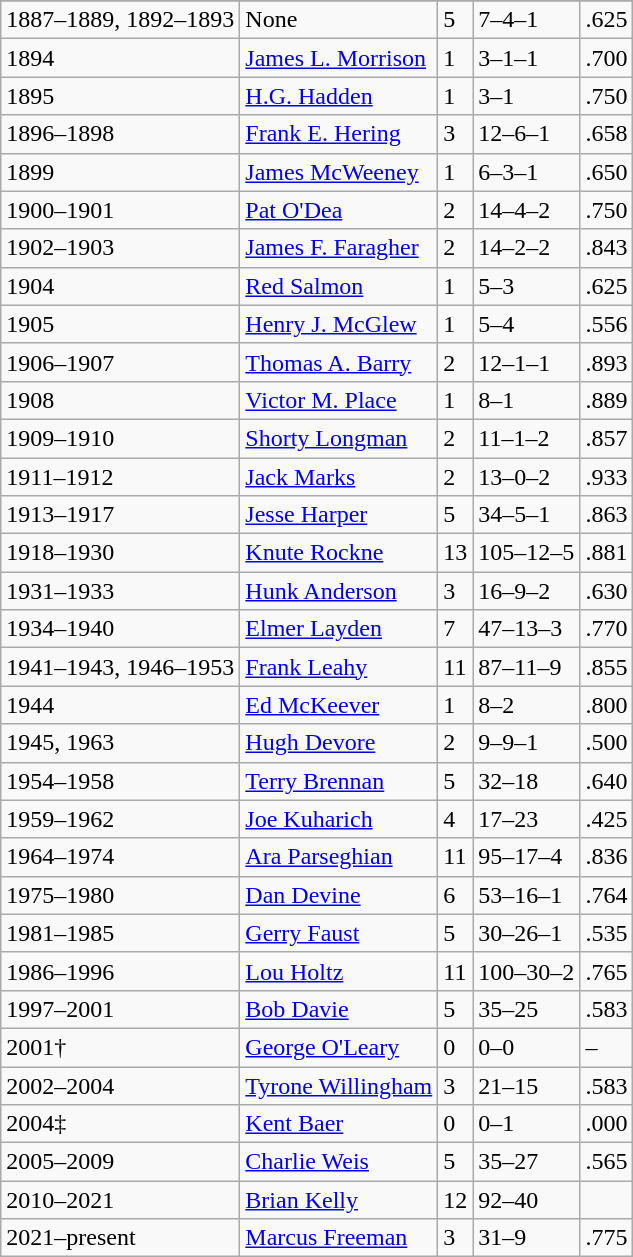<table class="wikitable">
<tr>
</tr>
<tr>
<td>1887–1889, 1892–1893</td>
<td>None</td>
<td>5</td>
<td>7–4–1</td>
<td>.625</td>
</tr>
<tr>
<td>1894</td>
<td><a href='#'>James L. Morrison</a></td>
<td>1</td>
<td>3–1–1</td>
<td>.700</td>
</tr>
<tr>
<td>1895</td>
<td><a href='#'>H.G. Hadden</a></td>
<td>1</td>
<td>3–1</td>
<td>.750</td>
</tr>
<tr>
<td>1896–1898</td>
<td><a href='#'>Frank E. Hering</a></td>
<td>3</td>
<td>12–6–1</td>
<td>.658</td>
</tr>
<tr>
<td>1899</td>
<td><a href='#'>James McWeeney</a></td>
<td>1</td>
<td>6–3–1</td>
<td>.650</td>
</tr>
<tr>
<td>1900–1901</td>
<td><a href='#'>Pat O'Dea</a></td>
<td>2</td>
<td>14–4–2</td>
<td>.750</td>
</tr>
<tr>
<td>1902–1903</td>
<td><a href='#'>James F. Faragher</a></td>
<td>2</td>
<td>14–2–2</td>
<td>.843</td>
</tr>
<tr>
<td>1904</td>
<td><a href='#'>Red Salmon</a></td>
<td>1</td>
<td>5–3</td>
<td>.625</td>
</tr>
<tr>
<td>1905</td>
<td><a href='#'>Henry J. McGlew</a></td>
<td>1</td>
<td>5–4</td>
<td>.556</td>
</tr>
<tr>
<td>1906–1907</td>
<td><a href='#'>Thomas A. Barry</a></td>
<td>2</td>
<td>12–1–1</td>
<td>.893</td>
</tr>
<tr>
<td>1908</td>
<td><a href='#'>Victor M. Place</a></td>
<td>1</td>
<td>8–1</td>
<td>.889</td>
</tr>
<tr>
<td>1909–1910</td>
<td><a href='#'>Shorty Longman</a></td>
<td>2</td>
<td>11–1–2</td>
<td>.857</td>
</tr>
<tr>
<td>1911–1912</td>
<td><a href='#'>Jack Marks</a></td>
<td>2</td>
<td>13–0–2</td>
<td>.933</td>
</tr>
<tr>
<td>1913–1917</td>
<td><a href='#'>Jesse Harper</a></td>
<td>5</td>
<td>34–5–1</td>
<td>.863</td>
</tr>
<tr>
<td>1918–1930</td>
<td><a href='#'>Knute Rockne</a></td>
<td>13</td>
<td>105–12–5</td>
<td>.881</td>
</tr>
<tr>
<td>1931–1933</td>
<td><a href='#'>Hunk Anderson</a></td>
<td>3</td>
<td>16–9–2</td>
<td>.630</td>
</tr>
<tr>
<td>1934–1940</td>
<td><a href='#'>Elmer Layden</a></td>
<td>7</td>
<td>47–13–3</td>
<td>.770</td>
</tr>
<tr>
<td>1941–1943, 1946–1953</td>
<td><a href='#'>Frank Leahy</a></td>
<td>11</td>
<td>87–11–9</td>
<td>.855</td>
</tr>
<tr>
<td>1944</td>
<td><a href='#'>Ed McKeever</a></td>
<td>1</td>
<td>8–2</td>
<td>.800</td>
</tr>
<tr>
<td>1945, 1963</td>
<td><a href='#'>Hugh Devore</a></td>
<td>2</td>
<td>9–9–1</td>
<td>.500</td>
</tr>
<tr>
<td>1954–1958</td>
<td><a href='#'>Terry Brennan</a></td>
<td>5</td>
<td>32–18</td>
<td>.640</td>
</tr>
<tr>
<td>1959–1962</td>
<td><a href='#'>Joe Kuharich</a></td>
<td>4</td>
<td>17–23</td>
<td>.425</td>
</tr>
<tr>
<td>1964–1974</td>
<td><a href='#'>Ara Parseghian</a></td>
<td>11</td>
<td>95–17–4</td>
<td>.836</td>
</tr>
<tr>
<td>1975–1980</td>
<td><a href='#'>Dan Devine</a></td>
<td>6</td>
<td>53–16–1</td>
<td>.764</td>
</tr>
<tr>
<td>1981–1985</td>
<td><a href='#'>Gerry Faust</a></td>
<td>5</td>
<td>30–26–1</td>
<td>.535</td>
</tr>
<tr>
<td>1986–1996</td>
<td><a href='#'>Lou Holtz</a></td>
<td>11</td>
<td>100–30–2</td>
<td>.765</td>
</tr>
<tr>
<td>1997–2001</td>
<td><a href='#'>Bob Davie</a></td>
<td>5</td>
<td>35–25</td>
<td>.583</td>
</tr>
<tr>
<td>2001†</td>
<td><a href='#'>George O'Leary</a></td>
<td>0</td>
<td>0–0</td>
<td>–</td>
</tr>
<tr>
<td>2002–2004</td>
<td><a href='#'>Tyrone Willingham</a></td>
<td>3</td>
<td>21–15</td>
<td>.583</td>
</tr>
<tr>
<td>2004‡</td>
<td><a href='#'>Kent Baer</a></td>
<td>0</td>
<td>0–1</td>
<td>.000</td>
</tr>
<tr>
<td>2005–2009</td>
<td><a href='#'>Charlie Weis</a></td>
<td>5</td>
<td>35–27</td>
<td>.565</td>
</tr>
<tr>
<td>2010–2021</td>
<td><a href='#'>Brian Kelly</a></td>
<td>12</td>
<td>92–40</td>
<td></td>
</tr>
<tr>
<td>2021–present</td>
<td><a href='#'>Marcus Freeman</a></td>
<td>3</td>
<td>31–9</td>
<td>.775</td>
</tr>
</table>
